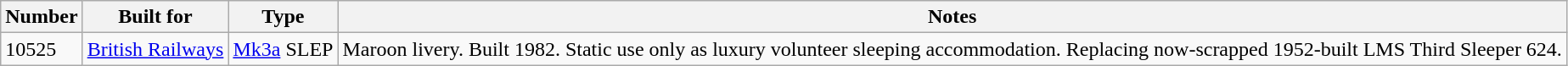<table class="wikitable">
<tr>
<th>Number</th>
<th>Built for</th>
<th>Type</th>
<th>Notes</th>
</tr>
<tr>
<td>10525</td>
<td><a href='#'>British Railways</a></td>
<td><a href='#'>Mk3a</a> SLEP</td>
<td>Maroon livery. Built 1982. Static use only as luxury volunteer sleeping accommodation. Replacing now-scrapped 1952-built LMS Third Sleeper 624.</td>
</tr>
</table>
